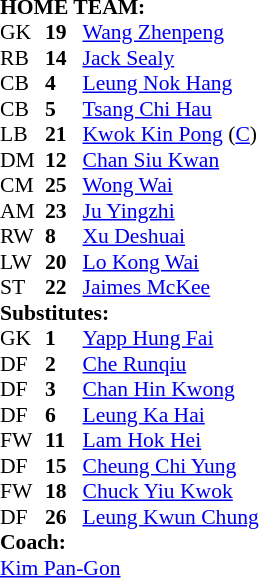<table style="font-size: 90%" cellspacing="0" cellpadding="0">
<tr>
<td colspan="4"><strong>HOME TEAM:</strong></td>
</tr>
<tr>
<th width="30"></th>
<th width="25"></th>
</tr>
<tr>
<td>GK</td>
<td><strong>19</strong></td>
<td> <a href='#'>Wang Zhenpeng</a></td>
</tr>
<tr>
<td>RB</td>
<td><strong>14</strong></td>
<td> <a href='#'>Jack Sealy</a></td>
<td></td>
<td></td>
</tr>
<tr>
<td>CB</td>
<td><strong>4</strong></td>
<td> <a href='#'>Leung Nok Hang</a></td>
</tr>
<tr>
<td>CB</td>
<td><strong>5</strong></td>
<td> <a href='#'>Tsang Chi Hau</a></td>
</tr>
<tr>
<td>LB</td>
<td><strong>21</strong></td>
<td> <a href='#'>Kwok Kin Pong</a> (<a href='#'>C</a>)</td>
</tr>
<tr>
<td>DM</td>
<td><strong>12</strong></td>
<td> <a href='#'>Chan Siu Kwan</a></td>
<td></td>
</tr>
<tr>
<td>CM</td>
<td><strong>25</strong></td>
<td> <a href='#'>Wong Wai</a></td>
<td></td>
<td></td>
</tr>
<tr>
<td>AM</td>
<td><strong>23</strong></td>
<td> <a href='#'>Ju Yingzhi</a></td>
<td></td>
<td></td>
</tr>
<tr>
<td>RW</td>
<td><strong>8</strong></td>
<td> <a href='#'>Xu Deshuai</a></td>
</tr>
<tr>
<td>LW</td>
<td><strong>20</strong></td>
<td> <a href='#'>Lo Kong Wai</a></td>
</tr>
<tr>
<td>ST</td>
<td><strong>22</strong></td>
<td> <a href='#'>Jaimes McKee</a></td>
<td></td>
<td></td>
</tr>
<tr>
<td colspan=4><strong>Substitutes:</strong></td>
</tr>
<tr>
<td>GK</td>
<td><strong>1</strong></td>
<td> <a href='#'>Yapp Hung Fai</a></td>
</tr>
<tr>
<td>DF</td>
<td><strong>2</strong></td>
<td> <a href='#'>Che Runqiu</a></td>
</tr>
<tr>
<td>DF</td>
<td><strong>3</strong></td>
<td> <a href='#'>Chan Hin Kwong</a></td>
<td></td>
<td></td>
</tr>
<tr>
<td>DF</td>
<td><strong>6</strong></td>
<td> <a href='#'>Leung Ka Hai</a></td>
<td></td>
<td></td>
</tr>
<tr>
<td>FW</td>
<td><strong>11</strong></td>
<td> <a href='#'>Lam Hok Hei</a></td>
<td></td>
<td></td>
</tr>
<tr>
<td>DF</td>
<td><strong>15</strong></td>
<td> <a href='#'>Cheung Chi Yung</a></td>
</tr>
<tr>
<td>FW</td>
<td><strong>18</strong></td>
<td> <a href='#'>Chuck Yiu Kwok</a></td>
<td></td>
<td></td>
</tr>
<tr>
<td>DF</td>
<td><strong>26</strong></td>
<td> <a href='#'>Leung Kwun Chung</a></td>
</tr>
<tr>
<td colspan=4><strong>Coach:</strong></td>
</tr>
<tr>
<td colspan="4"> <a href='#'>Kim Pan-Gon</a></td>
</tr>
<tr>
</tr>
</table>
